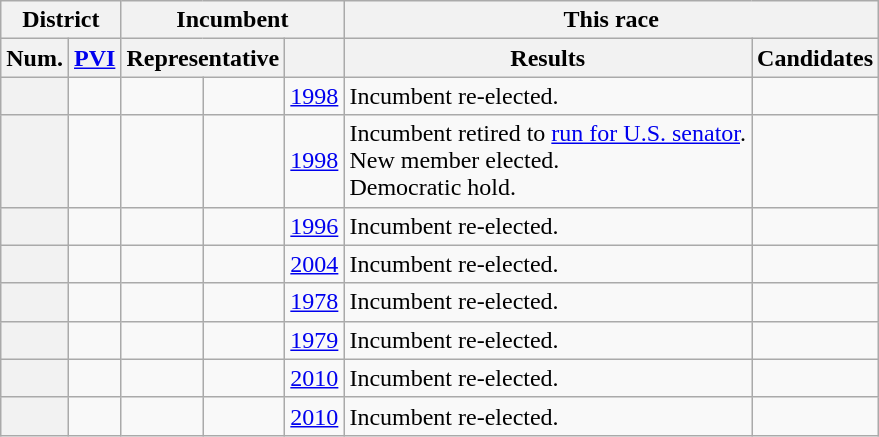<table class="wikitable sortable">
<tr>
<th colspan=2>District</th>
<th colspan=3>Incumbent</th>
<th colspan=2 class="unsortable">This race</th>
</tr>
<tr valign=bottom>
<th>Num.</th>
<th><a href='#'>PVI</a></th>
<th colspan="2">Representative</th>
<th></th>
<th>Results</th>
<th>Candidates</th>
</tr>
<tr>
<th></th>
<td></td>
<td></td>
<td></td>
<td><a href='#'>1998</a></td>
<td>Incumbent re-elected.</td>
<td nowrap></td>
</tr>
<tr>
<th></th>
<td></td>
<td></td>
<td></td>
<td><a href='#'>1998</a></td>
<td>Incumbent retired to <a href='#'>run for U.S. senator</a>.<br>New member elected.<br>Democratic hold.</td>
<td nowrap></td>
</tr>
<tr>
<th></th>
<td></td>
<td></td>
<td></td>
<td><a href='#'>1996</a></td>
<td>Incumbent re-elected.</td>
<td nowrap></td>
</tr>
<tr>
<th></th>
<td></td>
<td></td>
<td></td>
<td><a href='#'>2004</a></td>
<td>Incumbent re-elected.</td>
<td nowrap></td>
</tr>
<tr>
<th></th>
<td></td>
<td></td>
<td></td>
<td><a href='#'>1978</a></td>
<td>Incumbent re-elected.</td>
<td nowrap></td>
</tr>
<tr>
<th></th>
<td></td>
<td></td>
<td></td>
<td><a href='#'>1979 </a></td>
<td>Incumbent re-elected.</td>
<td nowrap></td>
</tr>
<tr>
<th></th>
<td></td>
<td></td>
<td></td>
<td><a href='#'>2010</a></td>
<td>Incumbent re-elected.</td>
<td nowrap></td>
</tr>
<tr>
<th></th>
<td></td>
<td></td>
<td></td>
<td><a href='#'>2010</a></td>
<td>Incumbent re-elected.</td>
<td nowrap></td>
</tr>
</table>
